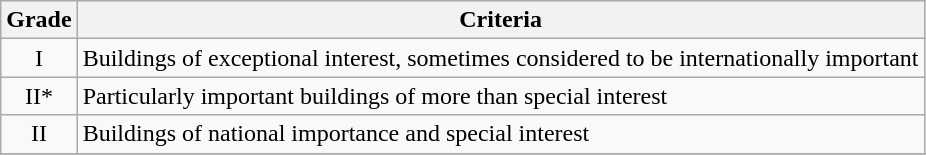<table class="wikitable" border="1">
<tr>
<th>Grade</th>
<th>Criteria</th>
</tr>
<tr>
<td align="center" >I</td>
<td>Buildings of exceptional interest, sometimes considered to be internationally important</td>
</tr>
<tr>
<td align="center" >II*</td>
<td>Particularly important buildings of more than special interest</td>
</tr>
<tr>
<td align="center" >II</td>
<td>Buildings of national importance and special interest</td>
</tr>
<tr>
</tr>
</table>
